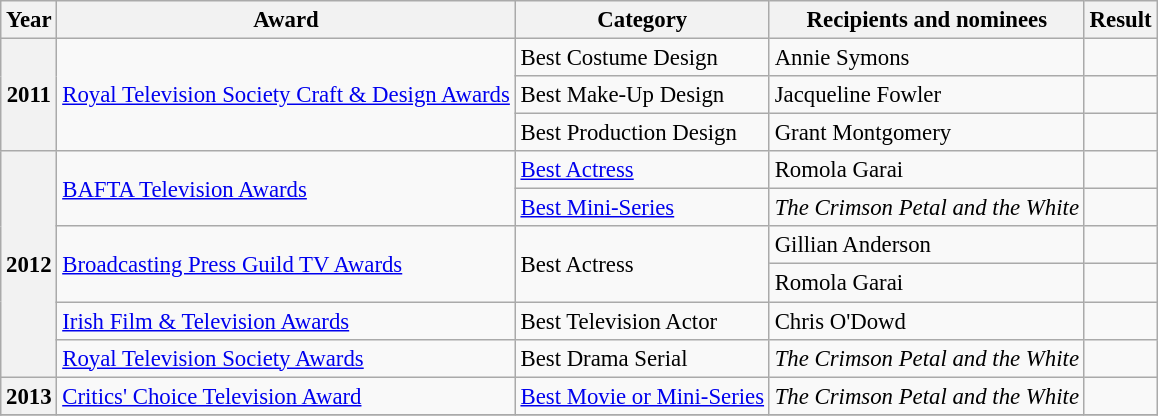<table class="wikitable plainrowheaders" style="font-size: 95%;">
<tr>
<th scope="col">Year</th>
<th scope="col">Award</th>
<th scope="col">Category</th>
<th scope="col">Recipients and nominees</th>
<th scope="col">Result</th>
</tr>
<tr>
<th scope="row" rowspan="3">2011</th>
<td rowspan="3"><a href='#'>Royal Television Society Craft & Design Awards</a></td>
<td>Best Costume Design</td>
<td>Annie Symons</td>
<td></td>
</tr>
<tr>
<td>Best Make-Up Design</td>
<td>Jacqueline Fowler</td>
<td></td>
</tr>
<tr>
<td>Best Production Design</td>
<td>Grant Montgomery</td>
<td></td>
</tr>
<tr>
<th scope="row" rowspan="6">2012</th>
<td rowspan="2"><a href='#'>BAFTA Television Awards</a></td>
<td><a href='#'>Best Actress</a></td>
<td>Romola Garai</td>
<td></td>
</tr>
<tr>
<td><a href='#'>Best Mini-Series</a></td>
<td><em>The Crimson Petal and the White</em></td>
<td></td>
</tr>
<tr>
<td rowspan="2"><a href='#'>Broadcasting Press Guild TV Awards</a></td>
<td rowspan="2">Best Actress</td>
<td>Gillian Anderson</td>
<td></td>
</tr>
<tr>
<td>Romola Garai</td>
<td></td>
</tr>
<tr>
<td><a href='#'>Irish Film & Television Awards</a></td>
<td>Best Television Actor</td>
<td>Chris O'Dowd</td>
<td></td>
</tr>
<tr>
<td><a href='#'>Royal Television Society Awards</a></td>
<td>Best Drama Serial</td>
<td><em>The Crimson Petal and the White</em></td>
<td></td>
</tr>
<tr>
<th scope="row">2013</th>
<td><a href='#'>Critics' Choice Television Award</a></td>
<td><a href='#'>Best Movie or Mini-Series</a></td>
<td><em>The Crimson Petal and the White</em></td>
<td></td>
</tr>
<tr>
</tr>
</table>
